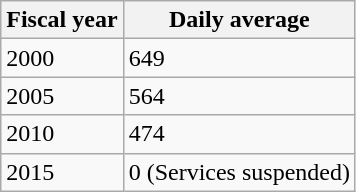<table class="wikitable">
<tr>
<th>Fiscal year</th>
<th>Daily average</th>
</tr>
<tr>
<td>2000</td>
<td>649</td>
</tr>
<tr>
<td>2005</td>
<td>564</td>
</tr>
<tr>
<td>2010</td>
<td>474</td>
</tr>
<tr>
<td>2015</td>
<td>0 (Services suspended)</td>
</tr>
</table>
